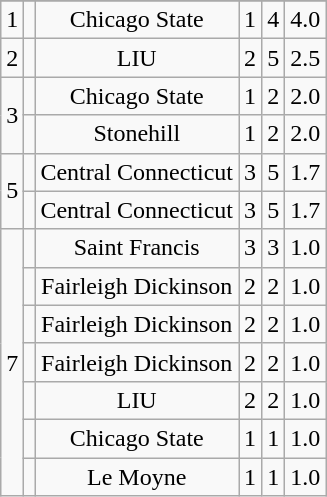<table class="wikitable sortable" style="text-align:center">
<tr>
</tr>
<tr>
<td>1</td>
<td></td>
<td>Chicago State</td>
<td>1</td>
<td>4</td>
<td>4.0</td>
</tr>
<tr>
<td>2</td>
<td></td>
<td>LIU</td>
<td>2</td>
<td>5</td>
<td>2.5</td>
</tr>
<tr>
<td rowspan="2">3</td>
<td></td>
<td>Chicago State</td>
<td>1</td>
<td>2</td>
<td>2.0</td>
</tr>
<tr>
<td></td>
<td>Stonehill</td>
<td>1</td>
<td>2</td>
<td>2.0</td>
</tr>
<tr>
<td rowspan="2">5</td>
<td></td>
<td>Central Connecticut</td>
<td>3</td>
<td>5</td>
<td>1.7</td>
</tr>
<tr>
<td></td>
<td>Central Connecticut</td>
<td>3</td>
<td>5</td>
<td>1.7</td>
</tr>
<tr>
<td rowspan="7">7</td>
<td></td>
<td>Saint Francis</td>
<td>3</td>
<td>3</td>
<td>1.0</td>
</tr>
<tr>
<td></td>
<td>Fairleigh Dickinson</td>
<td>2</td>
<td>2</td>
<td>1.0</td>
</tr>
<tr>
<td></td>
<td>Fairleigh Dickinson</td>
<td>2</td>
<td>2</td>
<td>1.0</td>
</tr>
<tr>
<td></td>
<td>Fairleigh Dickinson</td>
<td>2</td>
<td>2</td>
<td>1.0</td>
</tr>
<tr>
<td></td>
<td>LIU</td>
<td>2</td>
<td>2</td>
<td>1.0</td>
</tr>
<tr>
<td></td>
<td>Chicago State</td>
<td>1</td>
<td>1</td>
<td>1.0</td>
</tr>
<tr>
<td></td>
<td>Le Moyne</td>
<td>1</td>
<td>1</td>
<td>1.0</td>
</tr>
</table>
